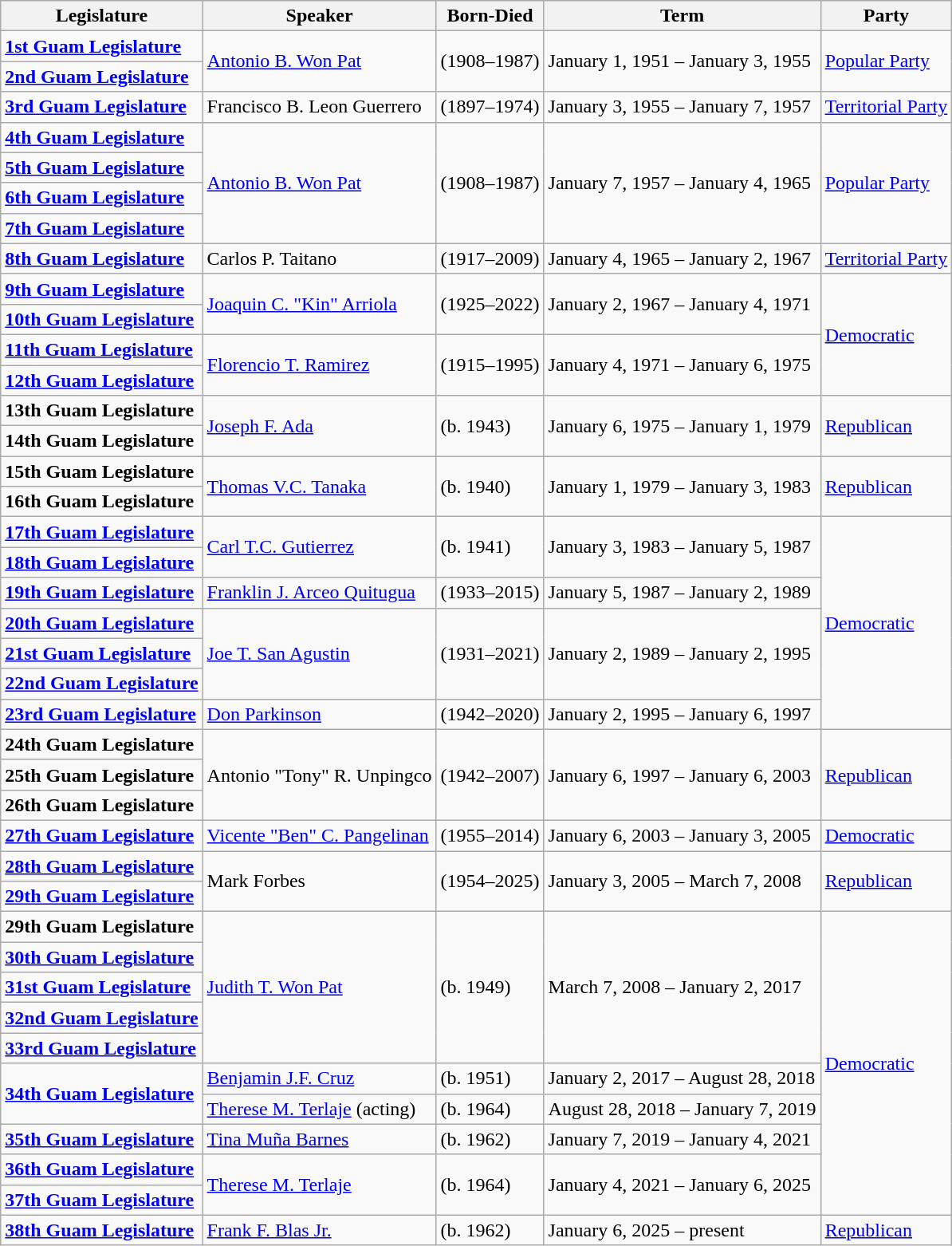<table class="wikitable">
<tr>
<th>Legislature</th>
<th>Speaker</th>
<th>Born-Died</th>
<th>Term</th>
<th>Party</th>
</tr>
<tr>
<td><strong><a href='#'>1st Guam Legislature</a></strong></td>
<td rowspan=2><a href='#'>Antonio B. Won Pat</a></td>
<td rowspan=2>(1908–1987)</td>
<td rowspan=2>January 1, 1951 – January 3, 1955</td>
<td rowspan=2 ><a href='#'>Popular Party</a></td>
</tr>
<tr>
<td><strong><a href='#'>2nd Guam Legislature</a></strong></td>
</tr>
<tr>
<td><strong><a href='#'>3rd Guam Legislature</a></strong></td>
<td>Francisco B. Leon Guerrero</td>
<td>(1897–1974)</td>
<td>January 3, 1955 – January 7, 1957</td>
<td><a href='#'>Territorial Party</a></td>
</tr>
<tr>
<td><strong><a href='#'>4th Guam Legislature</a></strong></td>
<td rowspan=4><a href='#'>Antonio B. Won Pat</a></td>
<td rowspan=4>(1908–1987)</td>
<td rowspan=4>January 7, 1957 – January 4, 1965</td>
<td rowspan=4 ><a href='#'>Popular Party</a></td>
</tr>
<tr>
<td><strong><a href='#'>5th Guam Legislature</a></strong></td>
</tr>
<tr>
<td><strong><a href='#'>6th Guam Legislature</a></strong></td>
</tr>
<tr>
<td><strong><a href='#'>7th Guam Legislature</a></strong></td>
</tr>
<tr>
<td><strong><a href='#'>8th Guam Legislature</a></strong></td>
<td>Carlos P. Taitano</td>
<td>(1917–2009)</td>
<td>January 4, 1965 – January 2, 1967</td>
<td><a href='#'>Territorial Party</a></td>
</tr>
<tr>
<td><strong><a href='#'>9th Guam Legislature</a></strong></td>
<td rowspan=2><a href='#'>Joaquin C. "Kin" Arriola</a></td>
<td rowspan=2>(1925–2022)</td>
<td rowspan=2>January 2, 1967 – January 4, 1971</td>
<td rowspan=4 ><a href='#'>Democratic</a></td>
</tr>
<tr>
<td><strong><a href='#'>10th Guam Legislature</a></strong></td>
</tr>
<tr>
<td><strong><a href='#'>11th Guam Legislature</a></strong></td>
<td rowspan=2><a href='#'>Florencio T. Ramirez</a></td>
<td rowspan=2>(1915–1995)</td>
<td rowspan=2>January 4, 1971 – January 6, 1975</td>
</tr>
<tr>
<td><strong><a href='#'>12th Guam Legislature</a></strong></td>
</tr>
<tr>
<td><strong>13th Guam Legislature</strong></td>
<td rowspan=2><a href='#'>Joseph F. Ada</a></td>
<td rowspan=2>(b. 1943)</td>
<td rowspan=2>January 6, 1975 – January 1, 1979</td>
<td rowspan=2 ><a href='#'>Republican</a></td>
</tr>
<tr>
<td><strong>14th Guam Legislature</strong></td>
</tr>
<tr>
<td><strong>15th Guam Legislature</strong></td>
<td rowspan=2><a href='#'>Thomas V.C. Tanaka</a></td>
<td rowspan=2>(b. 1940)</td>
<td rowspan=2>January 1, 1979 – January 3, 1983</td>
<td rowspan=2 ><a href='#'>Republican</a></td>
</tr>
<tr>
<td><strong>16th Guam Legislature</strong></td>
</tr>
<tr>
<td><strong><a href='#'>17th Guam Legislature</a></strong></td>
<td rowspan=2><a href='#'>Carl T.C. Gutierrez</a></td>
<td rowspan=2>(b. 1941)</td>
<td rowspan=2>January 3, 1983 – January 5, 1987</td>
<td rowspan=7 ><a href='#'>Democratic</a></td>
</tr>
<tr>
<td><strong><a href='#'>18th Guam Legislature</a></strong></td>
</tr>
<tr>
<td><strong><a href='#'>19th Guam Legislature</a></strong></td>
<td><a href='#'>Franklin J. Arceo Quitugua</a></td>
<td>(1933–2015)</td>
<td>January 5, 1987 – January 2, 1989</td>
</tr>
<tr>
<td><strong><a href='#'>20th Guam Legislature</a></strong></td>
<td rowspan=3><a href='#'>Joe T. San Agustin</a></td>
<td rowspan=3>(1931–2021)</td>
<td rowspan=3>January 2, 1989 – January 2, 1995</td>
</tr>
<tr>
<td><strong><a href='#'>21st Guam Legislature</a></strong></td>
</tr>
<tr>
<td><strong><a href='#'>22nd Guam Legislature</a></strong></td>
</tr>
<tr>
<td><strong><a href='#'>23rd Guam Legislature</a></strong></td>
<td><a href='#'>Don Parkinson</a></td>
<td>(1942–2020)</td>
<td>January 2, 1995 – January 6, 1997</td>
</tr>
<tr>
<td><strong>24th Guam Legislature</strong></td>
<td rowspan=3>Antonio "Tony" R. Unpingco</td>
<td rowspan=3>(1942–2007)</td>
<td rowspan=3>January 6, 1997 – January 6, 2003</td>
<td rowspan=3 ><a href='#'>Republican</a></td>
</tr>
<tr>
<td><strong>25th Guam Legislature</strong></td>
</tr>
<tr>
<td><strong>26th Guam Legislature</strong></td>
</tr>
<tr>
<td><strong><a href='#'>27th Guam Legislature</a></strong></td>
<td><a href='#'>Vicente "Ben" C. Pangelinan</a></td>
<td>(1955–2014)</td>
<td>January 6, 2003 – January 3, 2005</td>
<td><a href='#'>Democratic</a></td>
</tr>
<tr>
<td><strong><a href='#'>28th Guam Legislature</a></strong></td>
<td rowspan=2>Mark Forbes</td>
<td rowspan=2>(1954–2025)</td>
<td rowspan=2>January 3, 2005 – March 7, 2008</td>
<td rowspan=2 ><a href='#'>Republican</a></td>
</tr>
<tr>
<td><strong><a href='#'>29th Guam Legislature</a></strong></td>
</tr>
<tr>
<td><strong>29th Guam Legislature</strong></td>
<td rowspan=5><a href='#'>Judith T. Won Pat</a></td>
<td rowspan=5>(b. 1949)</td>
<td rowspan=5>March 7, 2008 – January 2, 2017</td>
<td rowspan=10 ><a href='#'>Democratic</a></td>
</tr>
<tr>
<td><strong><a href='#'>30th Guam Legislature</a></strong></td>
</tr>
<tr>
<td><strong><a href='#'>31st Guam Legislature</a></strong></td>
</tr>
<tr>
<td><strong><a href='#'>32nd Guam Legislature</a></strong></td>
</tr>
<tr>
<td><strong><a href='#'>33rd Guam Legislature</a></strong></td>
</tr>
<tr>
<td rowspan=2><strong><a href='#'>34th Guam Legislature</a></strong></td>
<td><a href='#'>Benjamin J.F. Cruz</a></td>
<td>(b. 1951)</td>
<td>January 2, 2017 – August 28, 2018</td>
</tr>
<tr>
<td><a href='#'>Therese M. Terlaje</a> (acting)</td>
<td>(b. 1964)</td>
<td>August 28, 2018 – January 7, 2019</td>
</tr>
<tr>
<td><strong><a href='#'>35th Guam Legislature</a></strong></td>
<td><a href='#'>Tina Muña Barnes</a></td>
<td>(b. 1962)</td>
<td>January 7, 2019 – January 4, 2021</td>
</tr>
<tr>
<td><strong><a href='#'>36th Guam Legislature</a></strong></td>
<td rowspan="2"><a href='#'>Therese M. Terlaje</a></td>
<td rowspan="2">(b. 1964)</td>
<td rowspan="2">January 4, 2021 – January 6, 2025</td>
</tr>
<tr>
<td><strong><a href='#'>37th Guam Legislature</a></strong></td>
</tr>
<tr>
<td><strong><a href='#'>38th Guam Legislature</a></strong></td>
<td rowspan="2"><a href='#'>Frank F. Blas Jr.</a></td>
<td rowspan="2">(b. 1962)</td>
<td rowspan="2">January 6, 2025 – present</td>
<td rowspan=2 ><a href='#'>Republican</a></td>
</tr>
</table>
